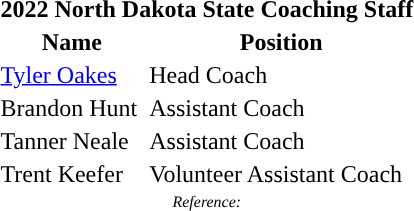<table class="toccolours" style-"text-align: left; font-size:90;">
<tr>
<th colspan="9">2022 North Dakota State Coaching Staff</th>
</tr>
<tr>
<th>Name</th>
<th>Position</th>
</tr>
<tr>
<td><a href='#'>Tyler Oakes</a></td>
<td>Head Coach</td>
</tr>
<tr>
<td>Brandon Hunt</td>
<td>Assistant Coach</td>
</tr>
<tr>
<td>Tanner Neale</td>
<td>Assistant Coach</td>
</tr>
<tr>
<td>Trent Keefer</td>
<td>Volunteer Assistant Coach</td>
</tr>
<tr>
<td colspan="4" style="font-size:8pt; text-align:center;"><em>Reference:</em></td>
</tr>
</table>
